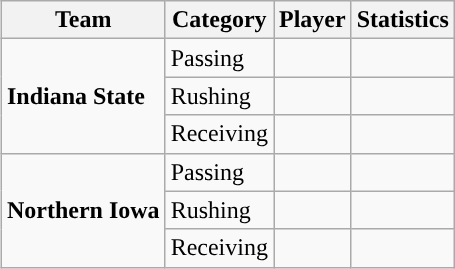<table class="wikitable" style="float: right;">
<tr>
<th>Team</th>
<th>Category</th>
<th>Player</th>
<th>Statistics</th>
</tr>
<tr>
<td rowspan=3><strong>Indiana State</strong></td>
<td>Passing</td>
<td></td>
<td></td>
</tr>
<tr>
<td>Rushing</td>
<td></td>
<td></td>
</tr>
<tr>
<td>Receiving</td>
<td></td>
<td></td>
</tr>
<tr>
<td rowspan=3><strong>Northern Iowa</strong></td>
<td>Passing</td>
<td></td>
<td></td>
</tr>
<tr>
<td>Rushing</td>
<td></td>
<td></td>
</tr>
<tr>
<td>Receiving</td>
<td></td>
<td></td>
</tr>
</table>
